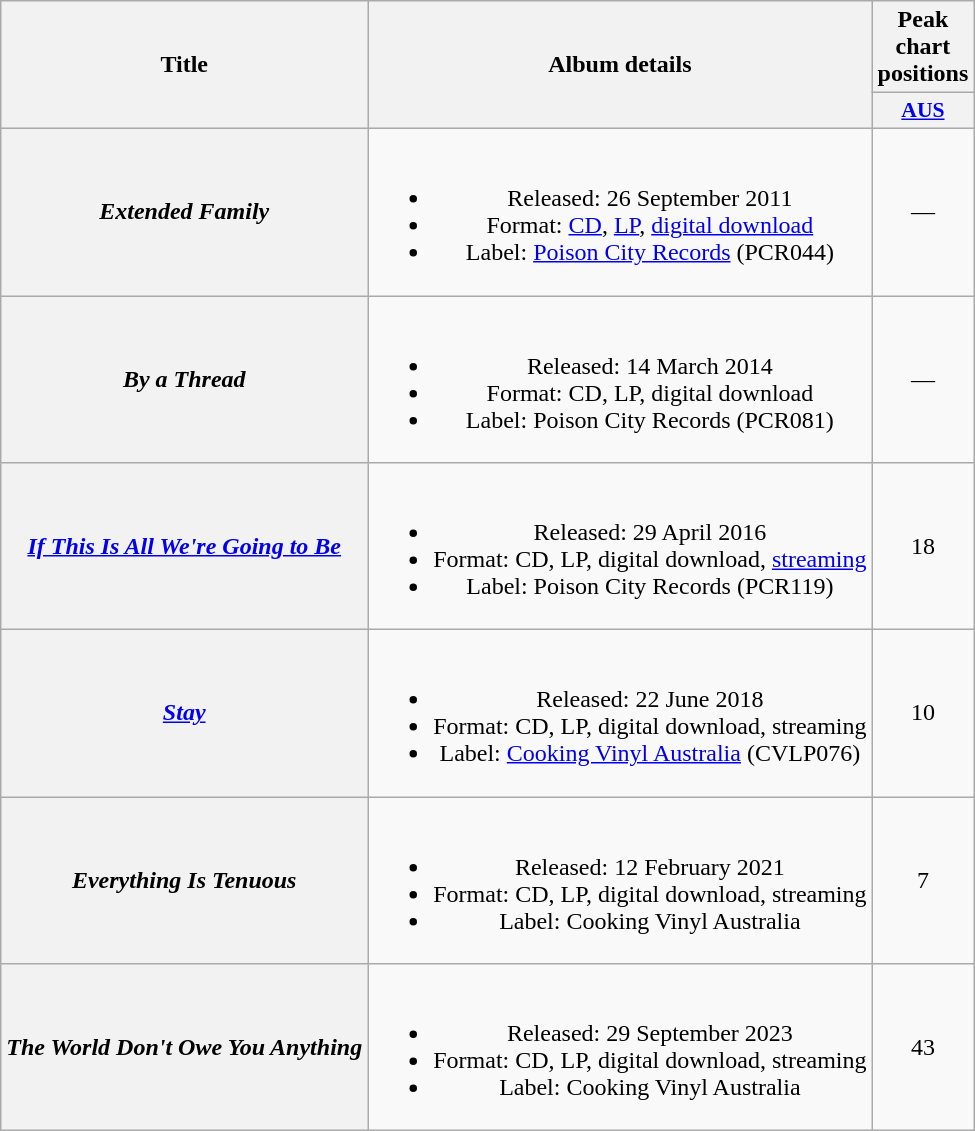<table class="wikitable plainrowheaders" style="text-align:center;">
<tr>
<th scope="col" rowspan="2">Title</th>
<th scope="col" rowspan="2">Album details</th>
<th scope="col" colspan="1">Peak chart positions</th>
</tr>
<tr>
<th scope="col" style="width:3em;font-size:90%;"><a href='#'>AUS</a><br></th>
</tr>
<tr>
<th scope="row"><em>Extended Family</em></th>
<td><br><ul><li>Released: 26 September 2011</li><li>Format: <a href='#'>CD</a>, <a href='#'>LP</a>, <a href='#'>digital download</a></li><li>Label: <a href='#'>Poison City Records</a> (PCR044)</li></ul></td>
<td>—</td>
</tr>
<tr>
<th scope="row"><em>By a Thread</em></th>
<td><br><ul><li>Released: 14 March 2014</li><li>Format: CD, LP, digital download</li><li>Label: Poison City Records (PCR081)</li></ul></td>
<td>—</td>
</tr>
<tr>
<th scope="row"><em><a href='#'>If This Is All We're Going to Be</a></em></th>
<td><br><ul><li>Released: 29 April 2016</li><li>Format: CD, LP, digital download, <a href='#'>streaming</a></li><li>Label: Poison City Records (PCR119)</li></ul></td>
<td>18</td>
</tr>
<tr>
<th scope="row"><em><a href='#'>Stay</a></em></th>
<td><br><ul><li>Released: 22 June 2018</li><li>Format: CD, LP, digital download, streaming</li><li>Label: <a href='#'>Cooking Vinyl Australia</a> (CVLP076)</li></ul></td>
<td>10</td>
</tr>
<tr>
<th scope="row"><em>Everything Is Tenuous</em></th>
<td><br><ul><li>Released: 12 February 2021</li><li>Format: CD, LP, digital download, streaming</li><li>Label: Cooking Vinyl Australia</li></ul></td>
<td>7</td>
</tr>
<tr>
<th scope="row"><em>The World Don't Owe You Anything</em></th>
<td><br><ul><li>Released: 29 September 2023</li><li>Format: CD, LP, digital download, streaming</li><li>Label: Cooking Vinyl Australia</li></ul></td>
<td>43<br></td>
</tr>
</table>
